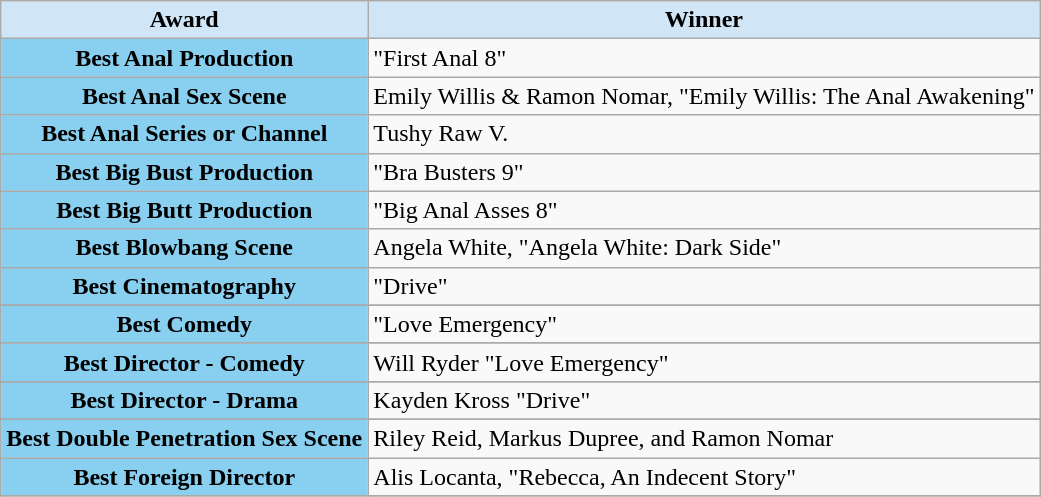<table class="wikitable">
<tr>
<th style="background:#d0e5f5">Award</th>
<th style="background:#d0e5f5">Winner</th>
</tr>
<tr>
<th style="background:#89cff0">Best Anal Production</th>
<td>"First Anal 8"</td>
</tr>
<tr>
<th style="background:#89cff0">Best Anal Sex Scene</th>
<td>Emily Willis & Ramon Nomar, "Emily Willis: The Anal Awakening"</td>
</tr>
<tr>
<th style="background:#89cff0">Best Anal Series or Channel</th>
<td>Tushy Raw V.</td>
</tr>
<tr>
<th style="background:#89cff0">Best Big Bust Production</th>
<td>"Bra Busters 9"</td>
</tr>
<tr>
<th style="background:#89cff0">Best Big Butt Production</th>
<td>"Big Anal Asses 8"</td>
</tr>
<tr>
<th style="background:#89cff0">Best Blowbang Scene</th>
<td>Angela White, "Angela White: Dark Side"</td>
</tr>
<tr "Drive">
<th style="background:#89cff0">Best Cinematography</th>
<td>"Drive"</td>
</tr>
<tr "Drive">
</tr>
<tr "Love Emergency">
<th style="background:#89cff0">Best Comedy</th>
<td>"Love Emergency"</td>
</tr>
<tr "Love Emergency">
</tr>
<tr Nick Marino "Swallow my Deductable">
<th style="background:#89cff0">Best Director - Comedy</th>
<td>Will Ryder "Love Emergency"</td>
</tr>
<tr Nick Marino "Swallow my Deductable">
</tr>
<tr Kayden Kross "Drive">
<th style="background:#89cff0">Best Director - Drama</th>
<td>Kayden Kross "Drive"</td>
</tr>
<tr Kayden Kross "Drive">
</tr>
<tr Alis Locanta, "Rebecca, An Indecent Story">
<th style="background:#89cff0">Best Double Penetration Sex Scene</th>
<td>Riley Reid, Markus Dupree, and Ramon Nomar</td>
</tr>
<tr>
<th style="background:#89cff0">Best Foreign Director</th>
<td>Alis Locanta, "Rebecca, An Indecent Story"</td>
</tr>
<tr Alis Locanta, "Rebecca, An Indecent Story">
</tr>
</table>
